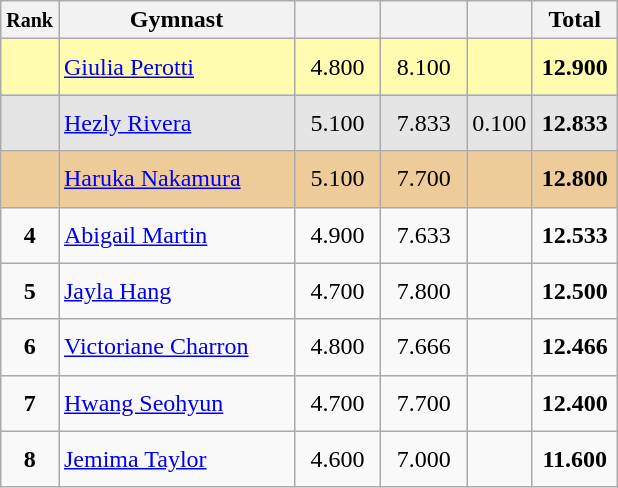<table style="text-align:center;" class="wikitable sortable">
<tr>
<th scope="col" style="width:15px;"><small>Rank</small></th>
<th scope="col" style="width:150px;">Gymnast</th>
<th scope="col" style="width:50px;"><small></small></th>
<th scope="col" style="width:50px;"><small></small></th>
<th scope="col" style="width:20px;"><small></small></th>
<th scope="col" style="width:50px;">Total</th>
</tr>
<tr style="background:#fffcaf;">
<td scope="row" style="text-align:center"><strong></strong></td>
<td style="height:30px; text-align:left;"> <a href='#'>Giulia Perotti</a></td>
<td>4.800</td>
<td>8.100</td>
<td></td>
<td><strong>12.900</strong></td>
</tr>
<tr style="background:#e5e5e5;">
<td scope="row" style="text-align:center"><strong></strong></td>
<td style="height:30px; text-align:left;"> <a href='#'>Hezly Rivera</a></td>
<td>5.100</td>
<td>7.833</td>
<td>0.100</td>
<td><strong>12.833</strong></td>
</tr>
<tr style="background:#ec9;">
<td scope="row" style="text-align:center"><strong></strong></td>
<td style="height:30px; text-align:left;"> <a href='#'>Haruka Nakamura</a></td>
<td>5.100</td>
<td>7.700</td>
<td></td>
<td><strong>12.800</strong></td>
</tr>
<tr>
<td scope="row" style="text-align:center"><strong>4</strong></td>
<td style="height:30px; text-align:left;"> <a href='#'>Abigail Martin</a></td>
<td>4.900</td>
<td>7.633</td>
<td></td>
<td><strong>12.533</strong></td>
</tr>
<tr>
<td scope="row" style="text-align:center"><strong>5</strong></td>
<td style="height:30px; text-align:left;"> <a href='#'>Jayla Hang</a></td>
<td>4.700</td>
<td>7.800</td>
<td></td>
<td><strong>12.500</strong></td>
</tr>
<tr>
<td scope="row" style="text-align:center"><strong>6</strong></td>
<td style="height:30px; text-align:left;"> <a href='#'>Victoriane Charron</a></td>
<td>4.800</td>
<td>7.666</td>
<td></td>
<td><strong>12.466</strong></td>
</tr>
<tr>
<td scope="row" style="text-align:center"><strong>7</strong></td>
<td style="height:30px; text-align:left;"> <a href='#'>Hwang Seohyun</a></td>
<td>4.700</td>
<td>7.700</td>
<td></td>
<td><strong>12.400</strong></td>
</tr>
<tr>
<td scope="row" style="text-align:center"><strong>8</strong></td>
<td style="height:30px; text-align:left;"> <a href='#'>Jemima Taylor</a></td>
<td>4.600</td>
<td>7.000</td>
<td></td>
<td><strong>11.600</strong></td>
</tr>
</table>
